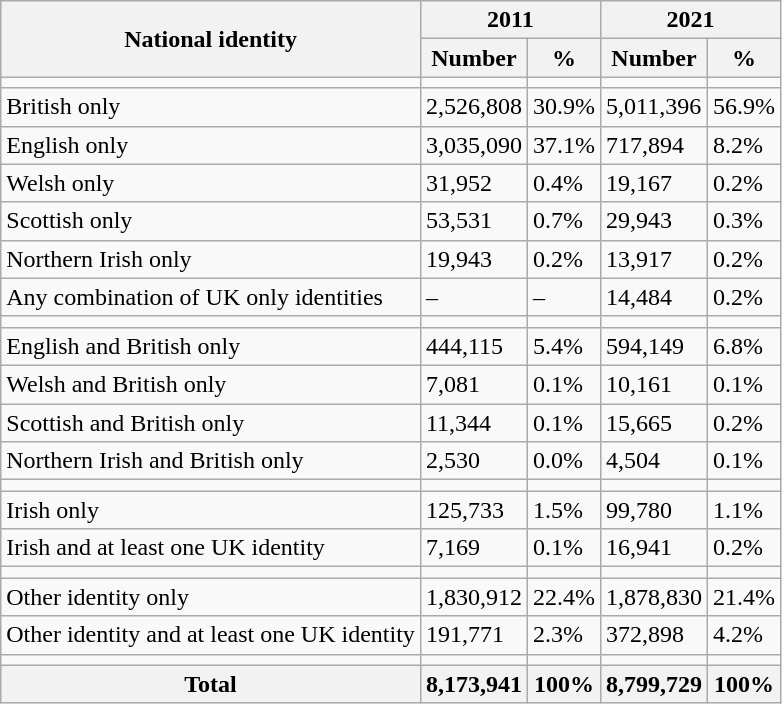<table class="wikitable">
<tr>
<th rowspan="2">National identity</th>
<th colspan="2">2011</th>
<th colspan="2">2021</th>
</tr>
<tr>
<th>Number</th>
<th>%</th>
<th>Number</th>
<th>%</th>
</tr>
<tr>
<td></td>
<td></td>
<td></td>
<td></td>
<td></td>
</tr>
<tr>
<td>British only</td>
<td>2,526,808</td>
<td>30.9%</td>
<td>5,011,396</td>
<td>56.9%</td>
</tr>
<tr>
<td>English only</td>
<td>3,035,090</td>
<td>37.1%</td>
<td>717,894</td>
<td>8.2%</td>
</tr>
<tr>
<td>Welsh only</td>
<td>31,952</td>
<td>0.4%</td>
<td>19,167</td>
<td>0.2%</td>
</tr>
<tr>
<td>Scottish only</td>
<td>53,531</td>
<td>0.7%</td>
<td>29,943</td>
<td>0.3%</td>
</tr>
<tr>
<td>Northern Irish only</td>
<td>19,943</td>
<td>0.2%</td>
<td>13,917</td>
<td>0.2%</td>
</tr>
<tr>
<td>Any combination of UK only identities</td>
<td>–</td>
<td>–</td>
<td>14,484</td>
<td>0.2%</td>
</tr>
<tr>
<td></td>
<td></td>
<td></td>
<td></td>
<td></td>
</tr>
<tr>
<td>English and British only</td>
<td>444,115</td>
<td>5.4%</td>
<td>594,149</td>
<td>6.8%</td>
</tr>
<tr>
<td>Welsh and British only</td>
<td>7,081</td>
<td>0.1%</td>
<td>10,161</td>
<td>0.1%</td>
</tr>
<tr>
<td>Scottish and British only</td>
<td>11,344</td>
<td>0.1%</td>
<td>15,665</td>
<td>0.2%</td>
</tr>
<tr>
<td>Northern Irish and British only</td>
<td>2,530</td>
<td>0.0%</td>
<td>4,504</td>
<td>0.1%</td>
</tr>
<tr>
<td></td>
<td></td>
<td></td>
<td></td>
<td></td>
</tr>
<tr>
<td>Irish only</td>
<td>125,733</td>
<td>1.5%</td>
<td>99,780</td>
<td>1.1%</td>
</tr>
<tr>
<td>Irish and at least one UK identity</td>
<td>7,169</td>
<td>0.1%</td>
<td>16,941</td>
<td>0.2%</td>
</tr>
<tr>
<td></td>
<td></td>
<td></td>
<td></td>
<td></td>
</tr>
<tr>
<td>Other identity only</td>
<td>1,830,912</td>
<td>22.4%</td>
<td>1,878,830</td>
<td>21.4%</td>
</tr>
<tr>
<td>Other identity and at least one UK identity</td>
<td>191,771</td>
<td>2.3%</td>
<td>372,898</td>
<td>4.2%</td>
</tr>
<tr>
<td></td>
<td></td>
<td></td>
<td></td>
<td></td>
</tr>
<tr>
<th>Total</th>
<th>8,173,941</th>
<th>100%</th>
<th>8,799,729</th>
<th>100%</th>
</tr>
</table>
